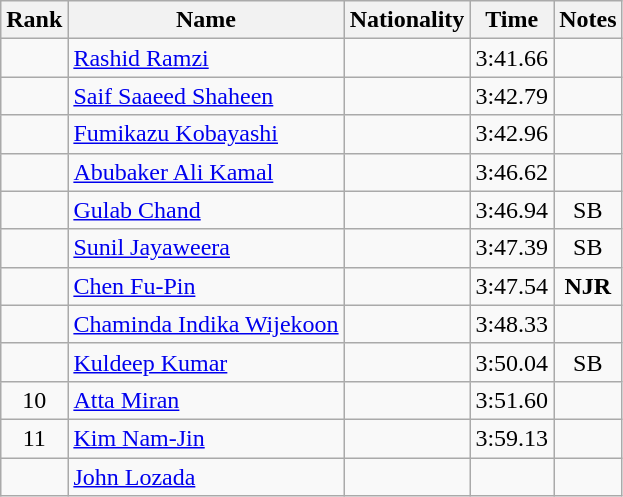<table class="wikitable sortable" style="text-align:center">
<tr>
<th>Rank</th>
<th>Name</th>
<th>Nationality</th>
<th>Time</th>
<th>Notes</th>
</tr>
<tr>
<td></td>
<td align=left><a href='#'>Rashid Ramzi</a></td>
<td align=left></td>
<td>3:41.66</td>
<td></td>
</tr>
<tr>
<td></td>
<td align=left><a href='#'>Saif Saaeed Shaheen</a></td>
<td align=left></td>
<td>3:42.79</td>
<td></td>
</tr>
<tr>
<td></td>
<td align=left><a href='#'>Fumikazu Kobayashi</a></td>
<td align=left></td>
<td>3:42.96</td>
<td></td>
</tr>
<tr>
<td></td>
<td align=left><a href='#'>Abubaker Ali Kamal</a></td>
<td align=left></td>
<td>3:46.62</td>
<td></td>
</tr>
<tr>
<td></td>
<td align=left><a href='#'>Gulab Chand</a></td>
<td align=left></td>
<td>3:46.94</td>
<td>SB</td>
</tr>
<tr>
<td></td>
<td align=left><a href='#'>Sunil Jayaweera</a></td>
<td align=left></td>
<td>3:47.39</td>
<td>SB</td>
</tr>
<tr>
<td></td>
<td align=left><a href='#'>Chen Fu-Pin</a></td>
<td align=left></td>
<td>3:47.54</td>
<td><strong>NJR</strong></td>
</tr>
<tr>
<td></td>
<td align=left><a href='#'>Chaminda Indika Wijekoon</a></td>
<td align=left></td>
<td>3:48.33</td>
<td></td>
</tr>
<tr>
<td></td>
<td align=left><a href='#'>Kuldeep Kumar</a></td>
<td align=left></td>
<td>3:50.04</td>
<td>SB</td>
</tr>
<tr>
<td>10</td>
<td align=left><a href='#'>Atta Miran</a></td>
<td align=left></td>
<td>3:51.60</td>
<td></td>
</tr>
<tr>
<td>11</td>
<td align=left><a href='#'>Kim Nam-Jin</a></td>
<td align=left></td>
<td>3:59.13</td>
<td></td>
</tr>
<tr>
<td></td>
<td align=left><a href='#'>John Lozada</a></td>
<td align=left></td>
<td></td>
<td></td>
</tr>
</table>
